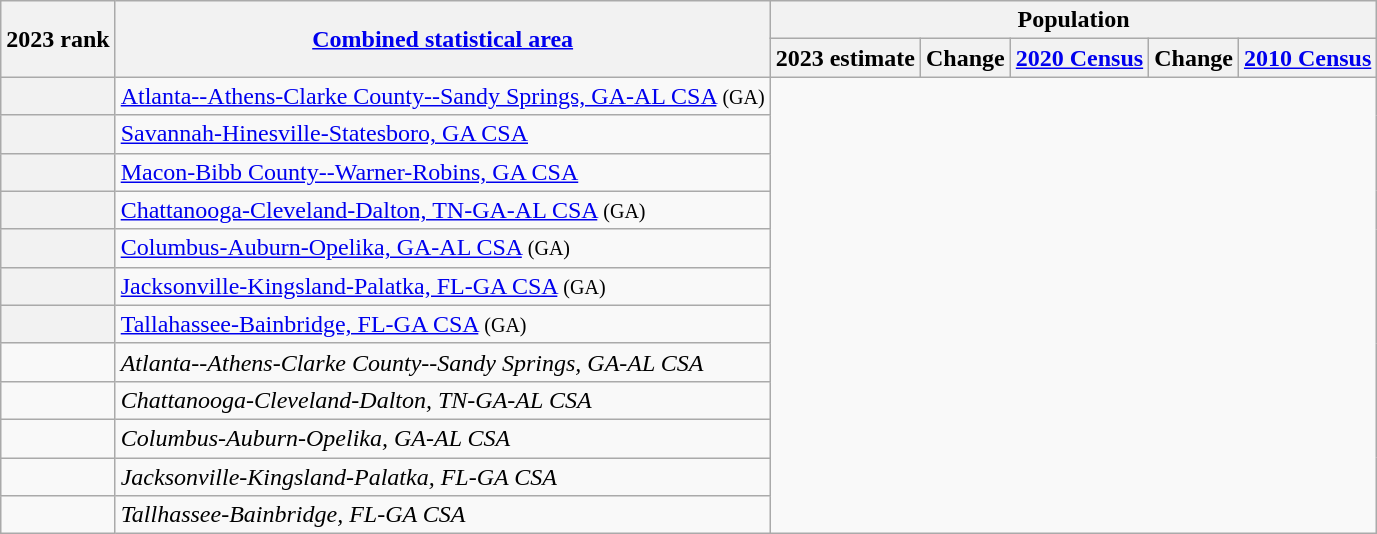<table class="wikitable sortable">
<tr>
<th scope=col rowspan=2>2023 rank</th>
<th scope=col rowspan=2><a href='#'>Combined statistical area</a></th>
<th colspan=5>Population</th>
</tr>
<tr>
<th scope=col>2023 estimate</th>
<th scope=col>Change</th>
<th scope=col><a href='#'>2020 Census</a></th>
<th scope=col>Change</th>
<th scope=col><a href='#'>2010 Census</a></th>
</tr>
<tr>
<th scope=row></th>
<td><a href='#'>Atlanta--Athens-Clarke County--Sandy Springs, GA-AL CSA</a> <small>(GA)</small><br></td>
</tr>
<tr>
<th scope=row></th>
<td><a href='#'>Savannah-Hinesville-Statesboro, GA CSA</a><br></td>
</tr>
<tr>
<th scope=row></th>
<td><a href='#'>Macon-Bibb County--Warner-Robins, GA CSA</a><br></td>
</tr>
<tr>
<th scope=row></th>
<td><a href='#'>Chattanooga-Cleveland-Dalton, TN-GA-AL CSA</a> <small>(GA)</small><br></td>
</tr>
<tr>
<th scope=row></th>
<td><a href='#'>Columbus-Auburn-Opelika, GA-AL CSA</a> <small>(GA)</small><br></td>
</tr>
<tr>
<th scope=row></th>
<td><a href='#'>Jacksonville-Kingsland-Palatka, FL-GA CSA</a> <small>(GA)</small><br></td>
</tr>
<tr>
<th scope=row></th>
<td><a href='#'>Tallahassee-Bainbridge, FL-GA CSA</a> <small>(GA)</small><br></td>
</tr>
<tr>
<td></td>
<td><em><span>Atlanta--Athens-Clarke County--Sandy Springs, GA-AL CSA</span></em><br></td>
</tr>
<tr>
<td></td>
<td><em><span>Chattanooga-Cleveland-Dalton, TN-GA-AL CSA</span></em><br></td>
</tr>
<tr>
<td></td>
<td><em><span>Columbus-Auburn-Opelika, GA-AL CSA</span></em><br></td>
</tr>
<tr>
<td></td>
<td><em><span>Jacksonville-Kingsland-Palatka, FL-GA CSA</span></em><br></td>
</tr>
<tr>
<td></td>
<td><em><span>Tallhassee-Bainbridge, FL-GA CSA</span></em><br></td>
</tr>
</table>
